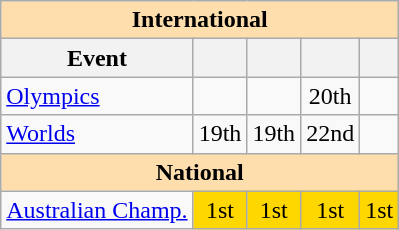<table class="wikitable" style="text-align:center">
<tr>
<th style="background-color: #ffdead; " colspan=5 align=center>International</th>
</tr>
<tr>
<th>Event</th>
<th></th>
<th></th>
<th></th>
<th></th>
</tr>
<tr>
<td align=left><a href='#'>Olympics</a></td>
<td></td>
<td></td>
<td>20th</td>
<td></td>
</tr>
<tr>
<td align=left><a href='#'>Worlds</a></td>
<td>19th</td>
<td>19th</td>
<td>22nd</td>
<td></td>
</tr>
<tr>
<th style="background-color: #ffdead; " colspan=5 align=center>National</th>
</tr>
<tr>
<td align=left><a href='#'>Australian Champ.</a></td>
<td bgcolor=gold>1st</td>
<td bgcolor=gold>1st</td>
<td bgcolor=gold>1st</td>
<td bgcolor=gold>1st</td>
</tr>
</table>
